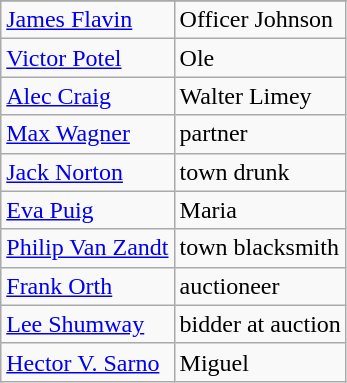<table class=wikitable>
<tr>
</tr>
<tr>
<td><a href='#'>James Flavin</a></td>
<td>Officer Johnson</td>
</tr>
<tr>
<td><a href='#'>Victor Potel</a></td>
<td>Ole</td>
</tr>
<tr>
<td><a href='#'>Alec Craig</a></td>
<td>Walter Limey</td>
</tr>
<tr>
<td><a href='#'>Max Wagner</a></td>
<td>partner</td>
</tr>
<tr>
<td><a href='#'>Jack Norton</a></td>
<td>town drunk</td>
</tr>
<tr>
<td><a href='#'>Eva Puig</a></td>
<td>Maria</td>
</tr>
<tr>
<td><a href='#'>Philip Van Zandt</a></td>
<td>town blacksmith</td>
</tr>
<tr>
<td><a href='#'>Frank Orth</a></td>
<td>auctioneer</td>
</tr>
<tr>
<td><a href='#'>Lee Shumway</a></td>
<td>bidder at auction</td>
</tr>
<tr>
<td><a href='#'>Hector V. Sarno</a></td>
<td>Miguel</td>
</tr>
</table>
